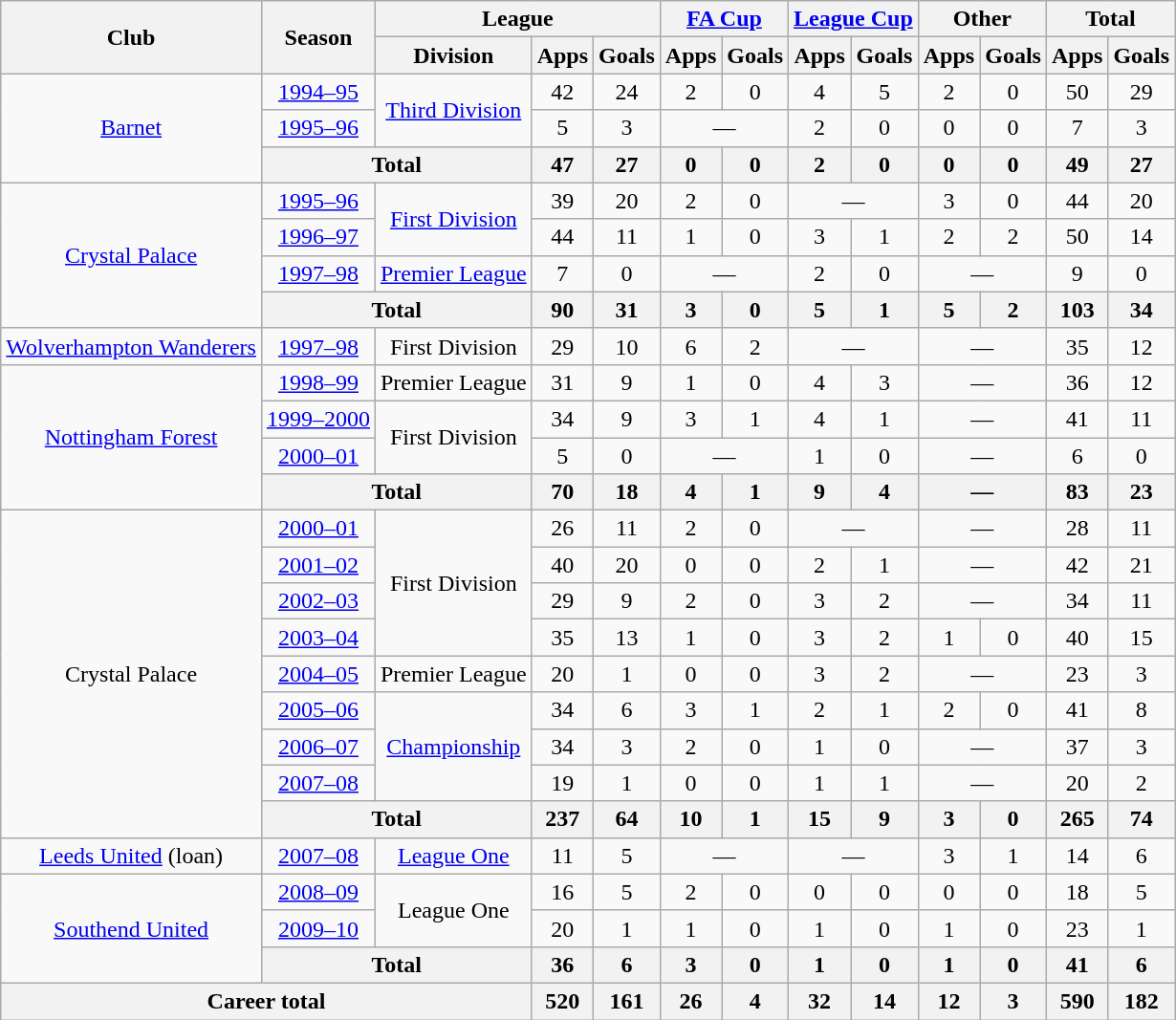<table class="wikitable" style="text-align: center;">
<tr>
<th rowspan="2">Club</th>
<th rowspan="2">Season</th>
<th colspan="3">League</th>
<th colspan="2"><a href='#'>FA Cup</a></th>
<th colspan="2"><a href='#'>League Cup</a></th>
<th colspan="2">Other</th>
<th colspan="2">Total</th>
</tr>
<tr>
<th>Division</th>
<th>Apps</th>
<th>Goals</th>
<th>Apps</th>
<th>Goals</th>
<th>Apps</th>
<th>Goals</th>
<th>Apps</th>
<th>Goals</th>
<th>Apps</th>
<th>Goals</th>
</tr>
<tr>
<td rowspan="3"><a href='#'>Barnet</a></td>
<td><a href='#'>1994–95</a></td>
<td rowspan="2"><a href='#'>Third Division</a></td>
<td>42</td>
<td>24</td>
<td>2</td>
<td>0</td>
<td>4</td>
<td>5</td>
<td>2</td>
<td>0</td>
<td>50</td>
<td>29</td>
</tr>
<tr>
<td><a href='#'>1995–96</a></td>
<td>5</td>
<td>3</td>
<td colspan="2">―</td>
<td>2</td>
<td>0</td>
<td>0</td>
<td>0</td>
<td>7</td>
<td>3</td>
</tr>
<tr>
<th colspan="2">Total</th>
<th>47</th>
<th>27</th>
<th>0</th>
<th>0</th>
<th>2</th>
<th>0</th>
<th>0</th>
<th>0</th>
<th>49</th>
<th>27</th>
</tr>
<tr>
<td rowspan="4"><a href='#'>Crystal Palace</a></td>
<td><a href='#'>1995–96</a></td>
<td rowspan="2"><a href='#'>First Division</a></td>
<td>39</td>
<td>20</td>
<td>2</td>
<td>0</td>
<td colspan="2">―</td>
<td>3</td>
<td>0</td>
<td>44</td>
<td>20</td>
</tr>
<tr>
<td><a href='#'>1996–97</a></td>
<td>44</td>
<td>11</td>
<td>1</td>
<td>0</td>
<td>3</td>
<td>1</td>
<td>2</td>
<td>2</td>
<td>50</td>
<td>14</td>
</tr>
<tr>
<td><a href='#'>1997–98</a></td>
<td><a href='#'>Premier League</a></td>
<td>7</td>
<td>0</td>
<td colspan="2">―</td>
<td>2</td>
<td>0</td>
<td colspan="2">―</td>
<td>9</td>
<td>0</td>
</tr>
<tr>
<th colspan="2">Total</th>
<th>90</th>
<th>31</th>
<th>3</th>
<th>0</th>
<th>5</th>
<th>1</th>
<th>5</th>
<th>2</th>
<th>103</th>
<th>34</th>
</tr>
<tr>
<td><a href='#'>Wolverhampton Wanderers</a></td>
<td><a href='#'>1997–98</a></td>
<td>First Division</td>
<td>29</td>
<td>10</td>
<td>6</td>
<td>2</td>
<td colspan="2">―</td>
<td colspan="2">―</td>
<td>35</td>
<td>12</td>
</tr>
<tr>
<td rowspan="4"><a href='#'>Nottingham Forest</a></td>
<td><a href='#'>1998–99</a></td>
<td>Premier League</td>
<td>31</td>
<td>9</td>
<td>1</td>
<td>0</td>
<td>4</td>
<td>3</td>
<td colspan="2">―</td>
<td>36</td>
<td>12</td>
</tr>
<tr>
<td><a href='#'>1999–2000</a></td>
<td rowspan="2">First Division</td>
<td>34</td>
<td>9</td>
<td>3</td>
<td>1</td>
<td>4</td>
<td>1</td>
<td colspan="2">―</td>
<td>41</td>
<td>11</td>
</tr>
<tr>
<td><a href='#'>2000–01</a></td>
<td>5</td>
<td>0</td>
<td colspan="2">―</td>
<td>1</td>
<td>0</td>
<td colspan="2">―</td>
<td>6</td>
<td>0</td>
</tr>
<tr>
<th colspan="2">Total</th>
<th>70</th>
<th>18</th>
<th>4</th>
<th>1</th>
<th>9</th>
<th>4</th>
<th colspan="2">―</th>
<th>83</th>
<th>23</th>
</tr>
<tr>
<td rowspan="9">Crystal Palace</td>
<td><a href='#'>2000–01</a></td>
<td rowspan="4">First Division</td>
<td>26</td>
<td>11</td>
<td>2</td>
<td>0</td>
<td colspan="2">―</td>
<td colspan="2">―</td>
<td>28</td>
<td>11</td>
</tr>
<tr>
<td><a href='#'>2001–02</a></td>
<td>40</td>
<td>20</td>
<td>0</td>
<td>0</td>
<td>2</td>
<td>1</td>
<td colspan="2">―</td>
<td>42</td>
<td>21</td>
</tr>
<tr>
<td><a href='#'>2002–03</a></td>
<td>29</td>
<td>9</td>
<td>2</td>
<td>0</td>
<td>3</td>
<td>2</td>
<td colspan="2">―</td>
<td>34</td>
<td>11</td>
</tr>
<tr>
<td><a href='#'>2003–04</a></td>
<td>35</td>
<td>13</td>
<td>1</td>
<td>0</td>
<td>3</td>
<td>2</td>
<td>1</td>
<td>0</td>
<td>40</td>
<td>15</td>
</tr>
<tr>
<td><a href='#'>2004–05</a></td>
<td>Premier League</td>
<td>20</td>
<td>1</td>
<td>0</td>
<td>0</td>
<td>3</td>
<td>2</td>
<td colspan="2">―</td>
<td>23</td>
<td>3</td>
</tr>
<tr>
<td><a href='#'>2005–06</a></td>
<td rowspan="3"><a href='#'>Championship</a></td>
<td>34</td>
<td>6</td>
<td>3</td>
<td>1</td>
<td>2</td>
<td>1</td>
<td>2</td>
<td>0</td>
<td>41</td>
<td>8</td>
</tr>
<tr>
<td><a href='#'>2006–07</a></td>
<td>34</td>
<td>3</td>
<td>2</td>
<td>0</td>
<td>1</td>
<td>0</td>
<td colspan="2">―</td>
<td>37</td>
<td>3</td>
</tr>
<tr>
<td><a href='#'>2007–08</a></td>
<td>19</td>
<td>1</td>
<td>0</td>
<td>0</td>
<td>1</td>
<td>1</td>
<td colspan="2">―</td>
<td>20</td>
<td>2</td>
</tr>
<tr>
<th colspan="2">Total</th>
<th>237</th>
<th>64</th>
<th>10</th>
<th>1</th>
<th>15</th>
<th>9</th>
<th>3</th>
<th>0</th>
<th>265</th>
<th>74</th>
</tr>
<tr>
<td><a href='#'>Leeds United</a> (loan)</td>
<td><a href='#'>2007–08</a></td>
<td><a href='#'>League One</a></td>
<td>11</td>
<td>5</td>
<td colspan="2">―</td>
<td colspan="2">―</td>
<td>3</td>
<td>1</td>
<td>14</td>
<td>6</td>
</tr>
<tr>
<td rowspan="3"><a href='#'>Southend United</a></td>
<td><a href='#'>2008–09</a></td>
<td rowspan="2">League One</td>
<td>16</td>
<td>5</td>
<td>2</td>
<td>0</td>
<td>0</td>
<td>0</td>
<td>0</td>
<td>0</td>
<td>18</td>
<td>5</td>
</tr>
<tr>
<td><a href='#'>2009–10</a></td>
<td>20</td>
<td>1</td>
<td>1</td>
<td>0</td>
<td>1</td>
<td>0</td>
<td>1</td>
<td>0</td>
<td>23</td>
<td>1</td>
</tr>
<tr>
<th colspan="2">Total</th>
<th>36</th>
<th>6</th>
<th>3</th>
<th>0</th>
<th>1</th>
<th>0</th>
<th>1</th>
<th>0</th>
<th>41</th>
<th>6</th>
</tr>
<tr>
<th colspan="3">Career total</th>
<th>520</th>
<th>161</th>
<th>26</th>
<th>4</th>
<th>32</th>
<th>14</th>
<th>12</th>
<th>3</th>
<th>590</th>
<th>182</th>
</tr>
</table>
